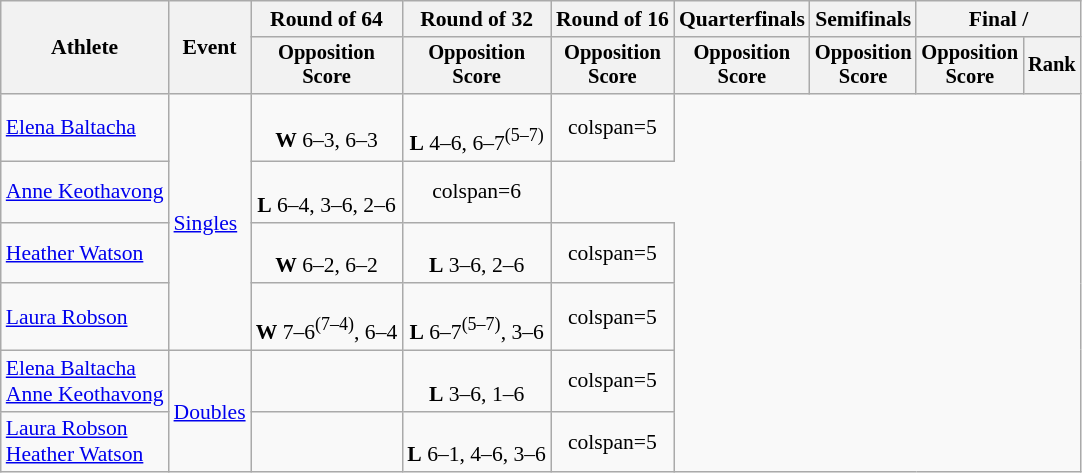<table class=wikitable style="text-align:center; font-size:90%">
<tr>
<th rowspan="2">Athlete</th>
<th rowspan="2">Event</th>
<th>Round of 64</th>
<th>Round of 32</th>
<th>Round of 16</th>
<th>Quarterfinals</th>
<th>Semifinals</th>
<th colspan=2>Final / </th>
</tr>
<tr style="font-size:95%">
<th>Opposition<br>Score</th>
<th>Opposition<br>Score</th>
<th>Opposition<br>Score</th>
<th>Opposition<br>Score</th>
<th>Opposition<br>Score</th>
<th>Opposition<br>Score</th>
<th>Rank</th>
</tr>
<tr>
<td style="text-align:left;"><a href='#'>Elena Baltacha</a></td>
<td style="text-align:left;" rowspan="4"><a href='#'>Singles</a></td>
<td><br><strong>W</strong> 6–3, 6–3</td>
<td><br><strong>L</strong> 4–6, 6–7<sup>(5–7)</sup></td>
<td>colspan=5 </td>
</tr>
<tr>
<td style="text-align:left;"><a href='#'>Anne Keothavong</a></td>
<td><br><strong>L</strong> 6–4, 3–6, 2–6</td>
<td>colspan=6 </td>
</tr>
<tr>
<td style="text-align:left;"><a href='#'>Heather Watson</a></td>
<td><br><strong>W</strong> 6–2, 6–2</td>
<td><br><strong>L</strong> 3–6, 2–6</td>
<td>colspan=5 </td>
</tr>
<tr>
<td style="text-align:left;"><a href='#'>Laura Robson</a></td>
<td><br><strong>W</strong> 7–6<sup>(7–4)</sup>, 6–4</td>
<td><br><strong>L</strong> 6–7<sup>(5–7)</sup>, 3–6</td>
<td>colspan=5 </td>
</tr>
<tr>
<td style="text-align:left;"><a href='#'>Elena Baltacha</a><br><a href='#'>Anne Keothavong</a></td>
<td style="text-align:left;" rowspan="2"><a href='#'>Doubles</a></td>
<td></td>
<td><br><strong>L</strong> 3–6, 1–6</td>
<td>colspan=5 </td>
</tr>
<tr>
<td style="text-align:left;"><a href='#'>Laura Robson</a><br><a href='#'>Heather Watson</a></td>
<td></td>
<td><br><strong>L</strong> 6–1, 4–6, 3–6</td>
<td>colspan=5 </td>
</tr>
</table>
